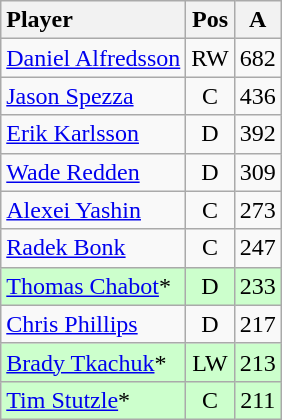<table class="wikitable" style="text-align:center;">
<tr>
<th style="text-align:left;">Player</th>
<th>Pos</th>
<th>A</th>
</tr>
<tr>
<td style="text-align:left;"><a href='#'>Daniel Alfredsson</a></td>
<td>RW</td>
<td>682</td>
</tr>
<tr>
<td style="text-align:left;"><a href='#'>Jason Spezza</a></td>
<td>C</td>
<td>436</td>
</tr>
<tr>
<td style="text-align:left;"><a href='#'>Erik Karlsson</a></td>
<td>D</td>
<td>392</td>
</tr>
<tr>
<td style="text-align:left;"><a href='#'>Wade Redden</a></td>
<td>D</td>
<td>309</td>
</tr>
<tr>
<td style="text-align:left;"><a href='#'>Alexei Yashin</a></td>
<td>C</td>
<td>273</td>
</tr>
<tr>
<td style="text-align:left;"><a href='#'>Radek Bonk</a></td>
<td>C</td>
<td>247</td>
</tr>
<tr style="background:#cfc;">
<td style="text-align:left;"><a href='#'>Thomas Chabot</a>*</td>
<td>D</td>
<td>233</td>
</tr>
<tr>
<td style="text-align:left;"><a href='#'>Chris Phillips</a></td>
<td>D</td>
<td>217</td>
</tr>
<tr style="background:#cfc;">
<td style="text-align:left;"><a href='#'>Brady Tkachuk</a>*</td>
<td>LW</td>
<td>213</td>
</tr>
<tr style="background:#cfc;">
<td style="text-align:left;"><a href='#'>Tim Stutzle</a>*</td>
<td>C</td>
<td>211</td>
</tr>
</table>
